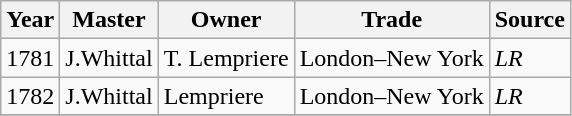<table class="sortable wikitable">
<tr>
<th>Year</th>
<th>Master</th>
<th>Owner</th>
<th>Trade</th>
<th>Source</th>
</tr>
<tr>
<td>1781</td>
<td>J.Whittal</td>
<td>T. Lempriere</td>
<td>London–New York</td>
<td><em>LR</em></td>
</tr>
<tr>
<td>1782</td>
<td>J.Whittal</td>
<td>Lempriere</td>
<td>London–New York</td>
<td><em>LR</em></td>
</tr>
<tr>
</tr>
</table>
